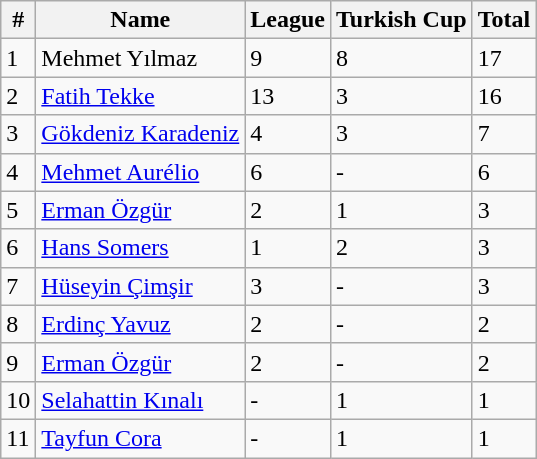<table class="wikitable">
<tr>
<th>#</th>
<th>Name</th>
<th>League</th>
<th>Turkish Cup</th>
<th>Total</th>
</tr>
<tr>
<td>1</td>
<td>Mehmet Yılmaz</td>
<td>9</td>
<td>8</td>
<td>17</td>
</tr>
<tr>
<td>2</td>
<td><a href='#'>Fatih Tekke</a></td>
<td>13</td>
<td>3</td>
<td>16</td>
</tr>
<tr>
<td>3</td>
<td><a href='#'>Gökdeniz Karadeniz</a></td>
<td>4</td>
<td>3</td>
<td>7</td>
</tr>
<tr>
<td>4</td>
<td><a href='#'>Mehmet Aurélio</a></td>
<td>6</td>
<td>-</td>
<td>6</td>
</tr>
<tr>
<td>5</td>
<td><a href='#'>Erman Özgür</a></td>
<td>2</td>
<td>1</td>
<td>3</td>
</tr>
<tr>
<td>6</td>
<td><a href='#'>Hans Somers</a></td>
<td>1</td>
<td>2</td>
<td>3</td>
</tr>
<tr>
<td>7</td>
<td><a href='#'>Hüseyin Çimşir</a></td>
<td>3</td>
<td>-</td>
<td>3</td>
</tr>
<tr>
<td>8</td>
<td><a href='#'>Erdinç Yavuz</a></td>
<td>2</td>
<td>-</td>
<td>2</td>
</tr>
<tr>
<td>9</td>
<td><a href='#'>Erman Özgür</a></td>
<td>2</td>
<td>-</td>
<td>2</td>
</tr>
<tr>
<td>10</td>
<td><a href='#'>Selahattin Kınalı</a></td>
<td>-</td>
<td>1</td>
<td>1</td>
</tr>
<tr>
<td>11</td>
<td><a href='#'>Tayfun Cora</a></td>
<td>-</td>
<td>1</td>
<td>1</td>
</tr>
</table>
